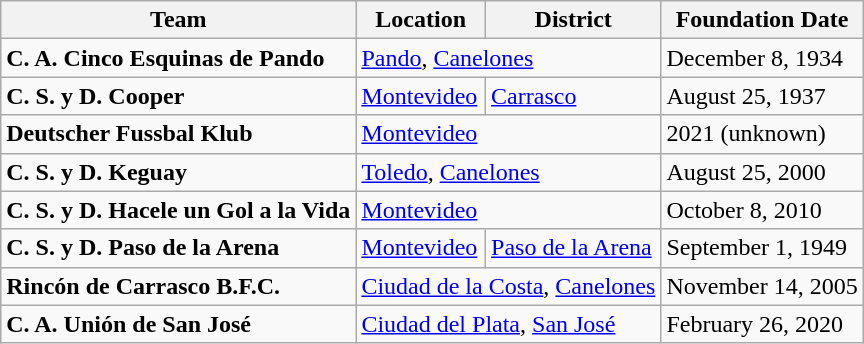<table class="wikitable" border="1">
<tr>
<th>Team</th>
<th>Location</th>
<th>District</th>
<th>Foundation Date</th>
</tr>
<tr>
<td> <strong>C. A. Cinco Esquinas de Pando</strong></td>
<td colspan="2"><a href='#'>Pando</a>, <a href='#'>Canelones</a></td>
<td>December 8, 1934</td>
</tr>
<tr>
<td> <strong>C. S. y D. Cooper</strong></td>
<td><a href='#'>Montevideo</a></td>
<td><a href='#'>Carrasco</a></td>
<td>August 25, 1937</td>
</tr>
<tr>
<td> <strong>Deutscher Fussbal Klub</strong></td>
<td colspan="2"><a href='#'>Montevideo</a></td>
<td>2021 (unknown)</td>
</tr>
<tr>
<td> <strong>C. S. y D. Keguay</strong></td>
<td colspan="2"><a href='#'>Toledo</a>, <a href='#'>Canelones</a></td>
<td>August 25, 2000</td>
</tr>
<tr>
<td> <strong>C. S. y D. Hacele un Gol a la Vida</strong></td>
<td colspan="2"><a href='#'>Montevideo</a></td>
<td>October 8, 2010</td>
</tr>
<tr>
<td> <strong>C. S. y D. Paso de la Arena</strong></td>
<td><a href='#'>Montevideo</a></td>
<td><a href='#'>Paso de la Arena</a></td>
<td>September 1, 1949</td>
</tr>
<tr>
<td> <strong>Rincón de Carrasco B.F.C.</strong></td>
<td colspan="2"><a href='#'>Ciudad de la Costa</a>, <a href='#'>Canelones</a></td>
<td>November 14, 2005</td>
</tr>
<tr>
<td><strong>C. A. Unión de San José</strong></td>
<td colspan="2"><a href='#'>Ciudad del Plata</a>, <a href='#'>San José</a></td>
<td>February 26, 2020</td>
</tr>
</table>
